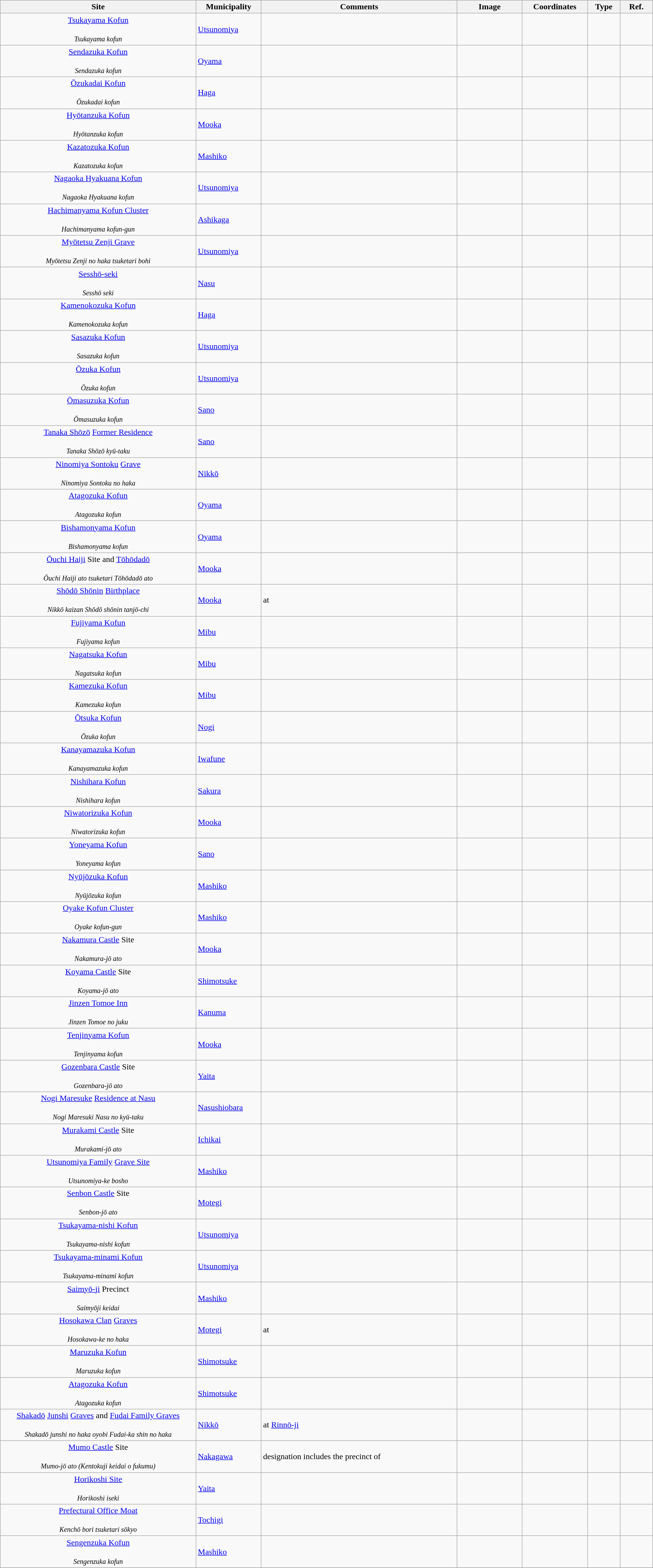<table class="wikitable sortable"  style="width:100%;">
<tr>
<th width="30%" align="left">Site</th>
<th width="10%" align="left">Municipality</th>
<th width="30%" align="left" class="unsortable">Comments</th>
<th width="10%" align="left"  class="unsortable">Image</th>
<th width="10%" align="left" class="unsortable">Coordinates</th>
<th width="5%" align="left">Type</th>
<th width="5%" align="left"  class="unsortable">Ref.</th>
</tr>
<tr>
<td align="center"><a href='#'>Tsukayama Kofun</a><br><br><small><em>Tsukayama kofun</em></small></td>
<td><a href='#'>Utsunomiya</a></td>
<td></td>
<td></td>
<td></td>
<td></td>
<td></td>
</tr>
<tr>
<td align="center"><a href='#'>Sendazuka Kofun</a><br><br><small><em>Sendazuka kofun</em></small></td>
<td><a href='#'>Oyama</a></td>
<td></td>
<td></td>
<td></td>
<td></td>
<td></td>
</tr>
<tr>
<td align="center"><a href='#'>Ōzukadai Kofun</a><br><br><small><em>Ōzukadai kofun</em></small></td>
<td><a href='#'>Haga</a></td>
<td></td>
<td></td>
<td></td>
<td></td>
<td></td>
</tr>
<tr>
<td align="center"><a href='#'>Hyōtanzuka Kofun</a><br><br><small><em>Hyōtanzuka kofun</em></small></td>
<td><a href='#'>Mooka</a></td>
<td></td>
<td></td>
<td></td>
<td></td>
<td></td>
</tr>
<tr>
<td align="center"><a href='#'>Kazatozuka Kofun</a><br><br><small><em>Kazatozuka kofun</em></small></td>
<td><a href='#'>Mashiko</a></td>
<td></td>
<td></td>
<td></td>
<td></td>
<td></td>
</tr>
<tr>
<td align="center"><a href='#'>Nagaoka Hyakuana Kofun</a><br><br><small><em>Nagaoka Hyakuana kofun</em></small></td>
<td><a href='#'>Utsunomiya</a></td>
<td></td>
<td></td>
<td></td>
<td></td>
<td></td>
</tr>
<tr>
<td align="center"><a href='#'>Hachimanyama Kofun Cluster</a><br><br><small><em>Hachimanyama kofun-gun</em></small></td>
<td><a href='#'>Ashikaga</a></td>
<td></td>
<td></td>
<td></td>
<td></td>
<td></td>
</tr>
<tr>
<td align="center"><a href='#'>Myōtetsu Zenji Grave</a><br><br><small><em>Myōtetsu Zenji no haka tsuketari bohi</em></small></td>
<td><a href='#'>Utsunomiya</a></td>
<td></td>
<td></td>
<td></td>
<td></td>
<td></td>
</tr>
<tr>
<td align="center"><a href='#'>Sesshō-seki</a><br><br><small><em>Sesshō seki</em></small></td>
<td><a href='#'>Nasu</a></td>
<td></td>
<td></td>
<td></td>
<td></td>
<td></td>
</tr>
<tr>
<td align="center"><a href='#'>Kamenokozuka Kofun</a><br><br><small><em>Kamenokozuka kofun</em></small></td>
<td><a href='#'>Haga</a></td>
<td></td>
<td></td>
<td></td>
<td></td>
<td></td>
</tr>
<tr>
<td align="center"><a href='#'>Sasazuka Kofun</a><br><br><small><em>Sasazuka kofun</em></small></td>
<td><a href='#'>Utsunomiya</a></td>
<td></td>
<td></td>
<td></td>
<td></td>
<td></td>
</tr>
<tr>
<td align="center"><a href='#'>Ōzuka Kofun</a><br><br><small><em>Ōzuka kofun</em></small></td>
<td><a href='#'>Utsunomiya</a></td>
<td></td>
<td></td>
<td></td>
<td></td>
<td></td>
</tr>
<tr>
<td align="center"><a href='#'>Ōmasuzuka Kofun</a><br><br><small><em>Ōmasuzuka kofun</em></small></td>
<td><a href='#'>Sano</a></td>
<td></td>
<td></td>
<td></td>
<td></td>
<td></td>
</tr>
<tr>
<td align="center"><a href='#'>Tanaka Shōzō</a> <a href='#'>Former Residence</a><br><br><small><em>Tanaka Shōzō kyū-taku</em></small></td>
<td><a href='#'>Sano</a></td>
<td></td>
<td></td>
<td></td>
<td></td>
<td></td>
</tr>
<tr>
<td align="center"><a href='#'>Ninomiya Sontoku</a> <a href='#'>Grave</a><br><br><small><em>Ninomiya Sontoku no haka</em></small></td>
<td><a href='#'>Nikkō</a></td>
<td></td>
<td></td>
<td></td>
<td></td>
<td></td>
</tr>
<tr>
<td align="center"><a href='#'>Atagozuka Kofun</a><br><br><small><em>Atagozuka kofun</em></small></td>
<td><a href='#'>Oyama</a></td>
<td></td>
<td></td>
<td></td>
<td></td>
<td></td>
</tr>
<tr>
<td align="center"><a href='#'>Bishamonyama Kofun</a><br><br><small><em>Bishamonyama kofun</em></small></td>
<td><a href='#'>Oyama</a></td>
<td></td>
<td></td>
<td></td>
<td></td>
<td></td>
</tr>
<tr>
<td align="center"><a href='#'>Ōuchi Haiji</a> Site and <a href='#'>Tōhōdadō</a><br><br><small><em>Ōuchi Haiji ato tsuketari Tōhōdadō ato</em></small></td>
<td><a href='#'>Mooka</a></td>
<td></td>
<td></td>
<td></td>
<td></td>
<td></td>
</tr>
<tr>
<td align="center"><a href='#'>Shōdō Shōnin</a> <a href='#'>Birthplace</a><br><br><small><em>Nikkō kaizan Shōdō shōnin tanjō-chi</em></small></td>
<td><a href='#'>Mooka</a></td>
<td>at </td>
<td></td>
<td></td>
<td></td>
<td></td>
</tr>
<tr>
<td align="center"><a href='#'>Fujiyama Kofun</a><br><br><small><em>Fujiyama kofun</em></small></td>
<td><a href='#'>Mibu</a></td>
<td></td>
<td></td>
<td></td>
<td></td>
<td></td>
</tr>
<tr>
<td align="center"><a href='#'>Nagatsuka Kofun</a><br><br><small><em>Nagatsuka kofun</em></small></td>
<td><a href='#'>Mibu</a></td>
<td></td>
<td></td>
<td></td>
<td></td>
<td></td>
</tr>
<tr>
<td align="center"><a href='#'>Kamezuka Kofun</a><br><br><small><em>Kamezuka kofun</em></small></td>
<td><a href='#'>Mibu</a></td>
<td></td>
<td></td>
<td></td>
<td></td>
<td></td>
</tr>
<tr>
<td align="center"><a href='#'>Ōtsuka Kofun</a><br><br><small><em>Ōzuka kofun</em></small></td>
<td><a href='#'>Nogi</a></td>
<td></td>
<td></td>
<td></td>
<td></td>
<td></td>
</tr>
<tr>
<td align="center"><a href='#'>Kanayamazuka Kofun</a><br><br><small><em>Kanayamazuka kofun</em></small></td>
<td><a href='#'>Iwafune</a></td>
<td></td>
<td></td>
<td></td>
<td></td>
<td></td>
</tr>
<tr>
<td align="center"><a href='#'>Nishihara Kofun</a><br><br><small><em>Nishihara kofun</em></small></td>
<td><a href='#'>Sakura</a></td>
<td></td>
<td></td>
<td></td>
<td></td>
<td></td>
</tr>
<tr>
<td align="center"><a href='#'>Niwatorizuka Kofun</a><br><br><small><em>Niwatorizuka kofun</em></small></td>
<td><a href='#'>Mooka</a></td>
<td></td>
<td></td>
<td></td>
<td></td>
<td></td>
</tr>
<tr>
<td align="center"><a href='#'>Yoneyama Kofun</a><br><br><small><em>Yoneyama kofun</em></small></td>
<td><a href='#'>Sano</a></td>
<td></td>
<td></td>
<td></td>
<td></td>
<td></td>
</tr>
<tr>
<td align="center"><a href='#'>Nyūjōzuka Kofun</a><br><br><small><em>Nyūjōzuka kofun</em></small></td>
<td><a href='#'>Mashiko</a></td>
<td></td>
<td></td>
<td></td>
<td></td>
<td></td>
</tr>
<tr>
<td align="center"><a href='#'>Oyake Kofun Cluster</a><br><br><small><em>Oyake kofun-gun</em></small></td>
<td><a href='#'>Mashiko</a></td>
<td></td>
<td></td>
<td></td>
<td></td>
<td></td>
</tr>
<tr>
<td align="center"><a href='#'>Nakamura Castle</a> Site<br><br><small><em>Nakamura-jō ato</em></small></td>
<td><a href='#'>Mooka</a></td>
<td></td>
<td></td>
<td></td>
<td></td>
<td></td>
</tr>
<tr>
<td align="center"><a href='#'>Koyama Castle</a> Site<br><br><small><em>Koyama-jō ato</em></small></td>
<td><a href='#'>Shimotsuke</a></td>
<td></td>
<td></td>
<td></td>
<td></td>
<td></td>
</tr>
<tr>
<td align="center"><a href='#'>Jinzen Tomoe Inn</a><br><br><small><em>Jinzen Tomoe no juku</em></small></td>
<td><a href='#'>Kanuma</a></td>
<td></td>
<td></td>
<td></td>
<td></td>
<td></td>
</tr>
<tr>
<td align="center"><a href='#'>Tenjinyama Kofun</a><br><br><small><em>Tenjinyama kofun</em></small></td>
<td><a href='#'>Mooka</a></td>
<td></td>
<td></td>
<td></td>
<td></td>
<td></td>
</tr>
<tr>
<td align="center"><a href='#'>Gozenbara Castle</a> Site<br><br><small><em>Gozenbara-jō ato</em></small></td>
<td><a href='#'>Yaita</a></td>
<td></td>
<td></td>
<td></td>
<td></td>
<td></td>
</tr>
<tr>
<td align="center"><a href='#'>Nogi Maresuke</a> <a href='#'>Residence at Nasu</a><br><br><small><em>Nogi Maresuki Nasu no kyū-taku</em></small></td>
<td><a href='#'>Nasushiobara</a></td>
<td></td>
<td></td>
<td></td>
<td></td>
<td></td>
</tr>
<tr>
<td align="center"><a href='#'>Murakami Castle</a> Site<br><br><small><em>Murakami-jō ato</em></small></td>
<td><a href='#'>Ichikai</a></td>
<td></td>
<td></td>
<td></td>
<td></td>
<td></td>
</tr>
<tr>
<td align="center"><a href='#'>Utsunomiya Family</a> <a href='#'>Grave Site</a><br><br><small><em>Utsunomiya-ke bosho</em></small></td>
<td><a href='#'>Mashiko</a></td>
<td></td>
<td></td>
<td></td>
<td></td>
<td></td>
</tr>
<tr>
<td align="center"><a href='#'>Senbon Castle</a> Site<br><br><small><em>Senbon-jō ato</em></small></td>
<td><a href='#'>Motegi</a></td>
<td></td>
<td></td>
<td></td>
<td></td>
<td></td>
</tr>
<tr>
<td align="center"><a href='#'>Tsukayama-nishi Kofun</a><br><br><small><em>Tsukayama-nishi kofun</em></small></td>
<td><a href='#'>Utsunomiya</a></td>
<td></td>
<td></td>
<td></td>
<td></td>
<td></td>
</tr>
<tr>
<td align="center"><a href='#'>Tsukayama-minami Kofun</a><br><br><small><em>Tsukayama-minami kofun</em></small></td>
<td><a href='#'>Utsunomiya</a></td>
<td></td>
<td></td>
<td></td>
<td></td>
<td></td>
</tr>
<tr>
<td align="center"><a href='#'>Saimyō-ji</a> Precinct<br><br><small><em>Saimyōji keidai</em></small></td>
<td><a href='#'>Mashiko</a></td>
<td></td>
<td></td>
<td></td>
<td></td>
<td></td>
</tr>
<tr>
<td align="center"><a href='#'>Hosokawa Clan</a> <a href='#'>Graves</a><br><br><small><em>Hosokawa-ke no haka</em></small></td>
<td><a href='#'>Motegi</a></td>
<td>at </td>
<td></td>
<td></td>
<td></td>
<td></td>
</tr>
<tr>
<td align="center"><a href='#'>Maruzuka Kofun</a><br><br><small><em>Maruzuka kofun</em></small></td>
<td><a href='#'>Shimotsuke</a></td>
<td></td>
<td></td>
<td></td>
<td></td>
<td></td>
</tr>
<tr>
<td align="center"><a href='#'>Atagozuka Kofun</a><br><br><small><em>Atagozuka kofun</em></small></td>
<td><a href='#'>Shimotsuke</a></td>
<td></td>
<td></td>
<td></td>
<td></td>
<td></td>
</tr>
<tr>
<td align="center"><a href='#'>Shakadō</a> <a href='#'>Junshi</a> <a href='#'>Graves</a> and <a href='#'>Fudai Family Graves</a><br><br><small><em>Shakadō junshi no haka oyobi Fudai-ka shin no haka</em></small></td>
<td><a href='#'>Nikkō</a></td>
<td>at <a href='#'>Rinnō-ji</a></td>
<td></td>
<td></td>
<td></td>
<td></td>
</tr>
<tr>
<td align="center"><a href='#'>Mumo Castle</a> Site<br><br><small><em>Mumo-jō ato (Kentokuji keidai o fukumu)</em></small></td>
<td><a href='#'>Nakagawa</a></td>
<td>designation includes the precinct of </td>
<td></td>
<td></td>
<td></td>
<td></td>
</tr>
<tr>
<td align="center"><a href='#'>Horikoshi Site</a><br><br><small><em>Horikoshi iseki</em></small></td>
<td><a href='#'>Yaita</a></td>
<td></td>
<td></td>
<td></td>
<td></td>
<td></td>
</tr>
<tr>
<td align="center"><a href='#'>Prefectural Office Moat</a><br><br><small><em>Kenchō bori tsuketari sōkyo</em></small></td>
<td><a href='#'>Tochigi</a></td>
<td></td>
<td></td>
<td></td>
<td></td>
<td></td>
</tr>
<tr>
<td align="center"><a href='#'>Sengenzuka Kofun</a><br><br><small><em>Sengenzuka kofun</em></small></td>
<td><a href='#'>Mashiko</a></td>
<td></td>
<td></td>
<td></td>
<td></td>
<td></td>
</tr>
<tr>
</tr>
</table>
